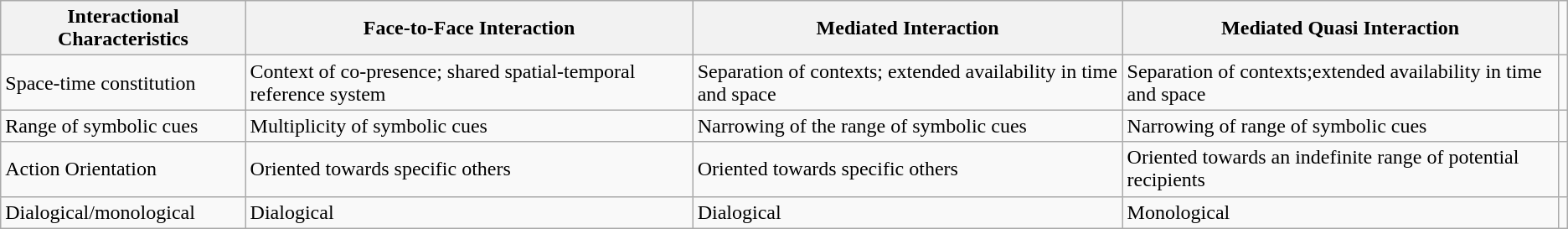<table class="wikitable">
<tr>
<th>Interactional Characteristics</th>
<th>Face-to-Face Interaction</th>
<th>Mediated Interaction</th>
<th>Mediated Quasi Interaction</th>
</tr>
<tr>
<td>Space-time constitution</td>
<td>Context of co-presence; shared spatial-temporal reference system</td>
<td>Separation of contexts; extended availability in time and space</td>
<td>Separation of contexts;extended availability in time and space</td>
<td></td>
</tr>
<tr>
<td>Range of symbolic cues</td>
<td>Multiplicity of symbolic cues</td>
<td>Narrowing of the range of symbolic cues</td>
<td>Narrowing of range of symbolic cues</td>
<td></td>
</tr>
<tr>
<td>Action Orientation</td>
<td>Oriented towards specific others</td>
<td>Oriented towards specific others</td>
<td>Oriented towards an indefinite range of potential recipients</td>
<td></td>
</tr>
<tr>
<td>Dialogical/monological</td>
<td>Dialogical</td>
<td>Dialogical</td>
<td>Monological</td>
</tr>
</table>
